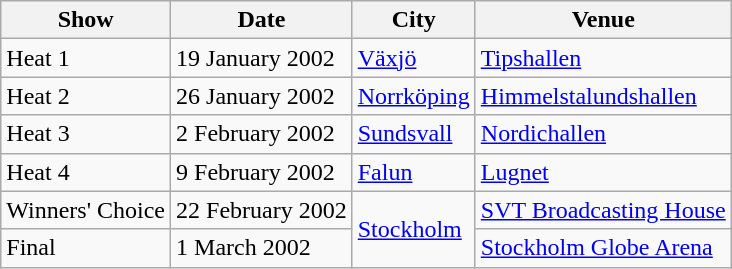<table class="wikitable" style="margin: 1em auto 1em auto;">
<tr>
<th>Show</th>
<th>Date</th>
<th>City</th>
<th>Venue</th>
</tr>
<tr>
<td>Heat 1</td>
<td>19 January 2002</td>
<td><a href='#'>Växjö</a></td>
<td><a href='#'>Tipshallen</a></td>
</tr>
<tr>
<td>Heat 2</td>
<td>26 January 2002</td>
<td><a href='#'>Norrköping</a></td>
<td><a href='#'>Himmelstalundshallen</a></td>
</tr>
<tr>
<td>Heat 3</td>
<td>2 February 2002</td>
<td><a href='#'>Sundsvall</a></td>
<td><a href='#'>Nordichallen</a></td>
</tr>
<tr>
<td>Heat 4</td>
<td>9 February 2002</td>
<td><a href='#'>Falun</a></td>
<td><a href='#'>Lugnet</a></td>
</tr>
<tr>
<td>Winners' Choice</td>
<td>22 February 2002</td>
<td rowspan="2"><a href='#'>Stockholm</a></td>
<td><a href='#'>SVT Broadcasting House</a></td>
</tr>
<tr>
<td>Final</td>
<td>1 March 2002</td>
<td><a href='#'>Stockholm Globe Arena</a></td>
</tr>
</table>
